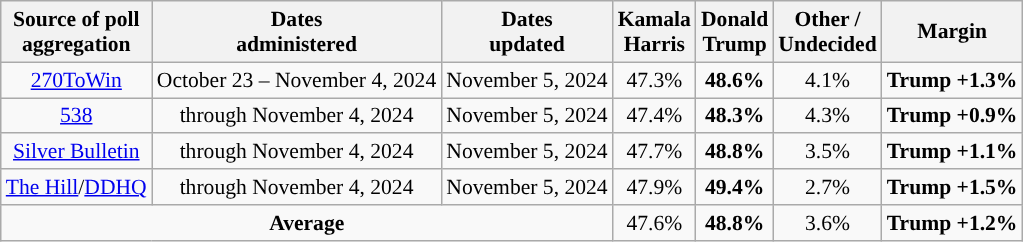<table class="wikitable sortable" style="text-align:center;font-size:90%;line-height:17px">
<tr>
<th>Source of poll<br>aggregation</th>
<th>Dates<br>administered</th>
<th>Dates<br>updated</th>
<th class="unsortable">Kamala<br>Harris<br><small></small></th>
<th class="unsortable">Donald<br>Trump<br><small></small></th>
<th>Other /<br>Undecided<br></th>
<th>Margin</th>
</tr>
<tr>
<td><a href='#'>270ToWin</a></td>
<td>October 23 – November 4, 2024</td>
<td>November 5, 2024</td>
<td>47.3%</td>
<td style="background-color:"><strong>48.6%</strong></td>
<td>4.1%</td>
<td style="background-color:"><strong>Trump +1.3%</strong></td>
</tr>
<tr>
<td><a href='#'>538</a></td>
<td>through November 4, 2024</td>
<td>November 5, 2024</td>
<td>47.4%</td>
<td style="background-color:"><strong>48.3%</strong></td>
<td>4.3%</td>
<td style="background-color:"><strong>Trump +0.9%</strong></td>
</tr>
<tr>
<td><a href='#'>Silver Bulletin</a></td>
<td>through November 4, 2024</td>
<td>November 5, 2024</td>
<td>47.7%</td>
<td style="background-color:"><strong>48.8%</strong></td>
<td>3.5%</td>
<td style="background-color:"><strong>Trump +1.1%</strong></td>
</tr>
<tr>
<td><a href='#'>The Hill</a>/<a href='#'>DDHQ</a></td>
<td>through November 4, 2024</td>
<td>November 5, 2024</td>
<td>47.9%</td>
<td style="background-color:"><strong>49.4%</strong></td>
<td>2.7%</td>
<td style="background-color:"><strong>Trump +1.5%</strong></td>
</tr>
<tr>
<td colspan="3"><strong>Average</strong></td>
<td>47.6%</td>
<td style="background-color:"><strong>48.8%</strong></td>
<td>3.6%</td>
<td style="background-color:"><strong>Trump +1.2%</strong></td>
</tr>
</table>
